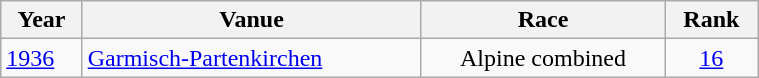<table class="wikitable" width=40% style="font-size:100%; text-align:center;">
<tr>
<th>Year</th>
<th>Vanue</th>
<th>Race</th>
<th>Rank</th>
</tr>
<tr>
<td align=left><a href='#'>1936</a></td>
<td align=left> <a href='#'>Garmisch-Partenkirchen</a></td>
<td>Alpine combined</td>
<td><a href='#'>16</a></td>
</tr>
</table>
